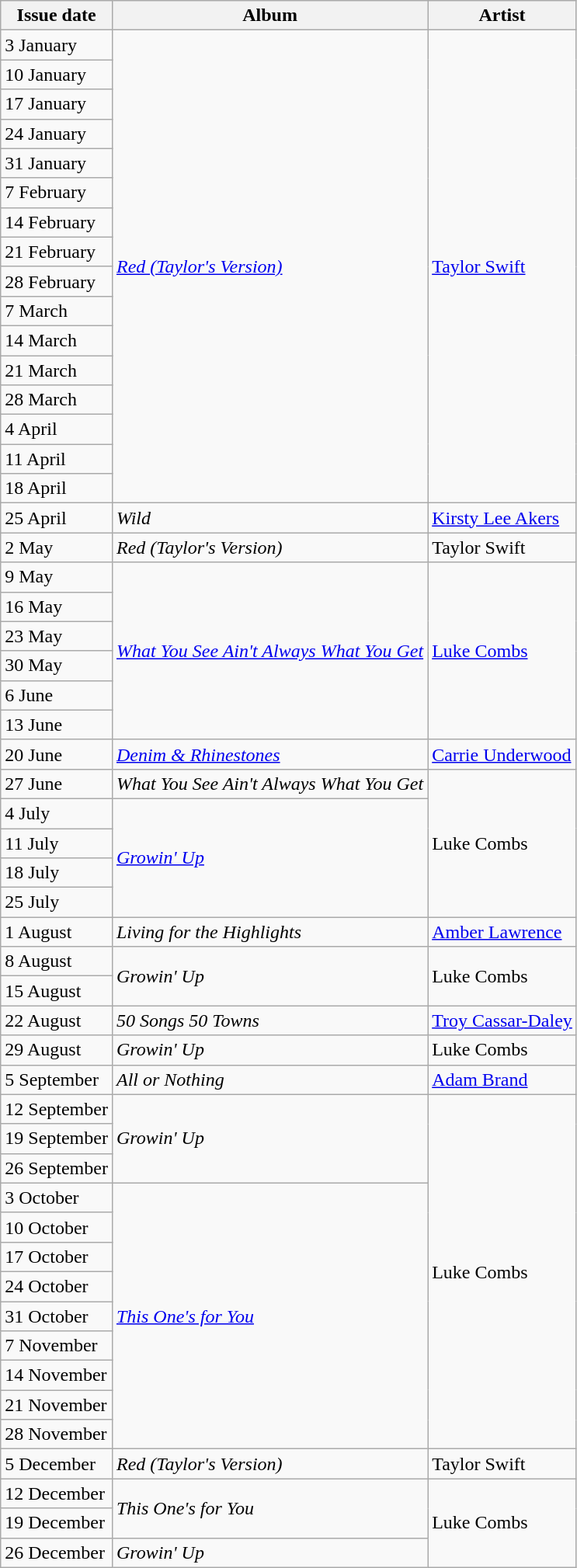<table class=wikitable>
<tr>
<th>Issue date</th>
<th>Album</th>
<th>Artist</th>
</tr>
<tr>
<td>3 January</td>
<td rowspan=16><em><a href='#'>Red (Taylor's Version)</a></em></td>
<td rowspan=16><a href='#'>Taylor Swift</a></td>
</tr>
<tr>
<td>10 January</td>
</tr>
<tr>
<td>17 January</td>
</tr>
<tr>
<td>24 January</td>
</tr>
<tr>
<td>31 January</td>
</tr>
<tr>
<td>7 February</td>
</tr>
<tr>
<td>14 February</td>
</tr>
<tr>
<td>21 February</td>
</tr>
<tr>
<td>28 February</td>
</tr>
<tr>
<td>7 March</td>
</tr>
<tr>
<td>14 March</td>
</tr>
<tr>
<td>21 March</td>
</tr>
<tr>
<td>28 March</td>
</tr>
<tr>
<td>4 April</td>
</tr>
<tr>
<td>11 April</td>
</tr>
<tr>
<td>18 April</td>
</tr>
<tr>
<td>25 April</td>
<td><em>Wild</em></td>
<td><a href='#'>Kirsty Lee Akers</a></td>
</tr>
<tr>
<td>2 May</td>
<td><em>Red (Taylor's Version)</em></td>
<td>Taylor Swift</td>
</tr>
<tr>
<td>9 May</td>
<td rowspan=6><em><a href='#'>What You See Ain't Always What You Get</a></em></td>
<td rowspan=6><a href='#'>Luke Combs</a></td>
</tr>
<tr>
<td>16 May</td>
</tr>
<tr>
<td>23 May</td>
</tr>
<tr>
<td>30 May</td>
</tr>
<tr>
<td>6 June</td>
</tr>
<tr>
<td>13 June</td>
</tr>
<tr>
<td>20 June</td>
<td><em><a href='#'>Denim & Rhinestones</a></em></td>
<td><a href='#'>Carrie Underwood</a></td>
</tr>
<tr>
<td>27 June</td>
<td><em>What You See Ain't Always What You Get</em></td>
<td rowspan=5>Luke Combs</td>
</tr>
<tr>
<td>4 July</td>
<td rowspan=4><em><a href='#'>Growin' Up</a></em></td>
</tr>
<tr>
<td>11 July</td>
</tr>
<tr>
<td>18 July</td>
</tr>
<tr>
<td>25 July</td>
</tr>
<tr>
<td>1 August</td>
<td><em>Living for the Highlights</em></td>
<td><a href='#'>Amber Lawrence</a></td>
</tr>
<tr>
<td>8 August</td>
<td rowspan=2><em>Growin' Up</em></td>
<td rowspan=2>Luke Combs</td>
</tr>
<tr>
<td>15 August</td>
</tr>
<tr>
<td>22 August</td>
<td><em>50 Songs 50 Towns</em></td>
<td><a href='#'>Troy Cassar-Daley</a></td>
</tr>
<tr>
<td>29 August</td>
<td><em>Growin' Up</em></td>
<td>Luke Combs</td>
</tr>
<tr>
<td>5 September</td>
<td><em>All or Nothing</em></td>
<td><a href='#'>Adam Brand</a></td>
</tr>
<tr>
<td>12 September</td>
<td rowspan=3><em>Growin' Up</em></td>
<td rowspan=12>Luke Combs</td>
</tr>
<tr>
<td>19 September</td>
</tr>
<tr>
<td>26 September</td>
</tr>
<tr>
<td>3 October</td>
<td rowspan=9><em><a href='#'>This One's for You</a></em></td>
</tr>
<tr>
<td>10 October</td>
</tr>
<tr>
<td>17 October</td>
</tr>
<tr>
<td>24 October</td>
</tr>
<tr>
<td>31 October</td>
</tr>
<tr>
<td>7 November</td>
</tr>
<tr>
<td>14 November</td>
</tr>
<tr>
<td>21 November</td>
</tr>
<tr>
<td>28 November</td>
</tr>
<tr>
<td>5 December</td>
<td><em>Red (Taylor's Version)</em></td>
<td>Taylor Swift</td>
</tr>
<tr>
<td>12 December</td>
<td rowspan=2><em>This One's for You</em></td>
<td rowspan="3">Luke Combs</td>
</tr>
<tr>
<td>19 December</td>
</tr>
<tr>
<td>26 December</td>
<td><em>Growin' Up</em></td>
</tr>
</table>
